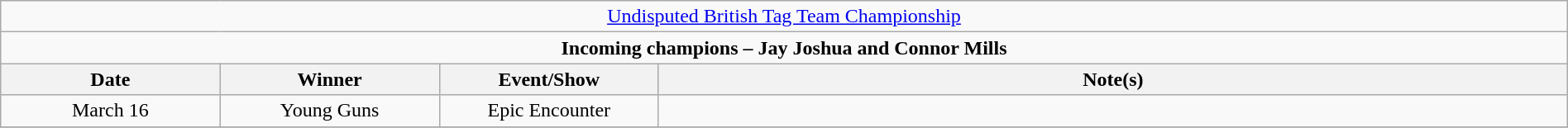<table class="wikitable" style="text-align:center; width:100%;">
<tr>
<td colspan="4" style="text-align: center;"><a href='#'>Undisputed British Tag Team Championship</a></td>
</tr>
<tr>
<td colspan="4" style="text-align: center;"><strong>Incoming champions – Jay Joshua and Connor Mills</strong></td>
</tr>
<tr>
<th width=14%>Date</th>
<th width=14%>Winner</th>
<th width=14%>Event/Show</th>
<th width=58%>Note(s)</th>
</tr>
<tr>
<td>March 16</td>
<td>Young Guns<br></td>
<td>Epic Encounter</td>
<td></td>
</tr>
<tr>
</tr>
</table>
